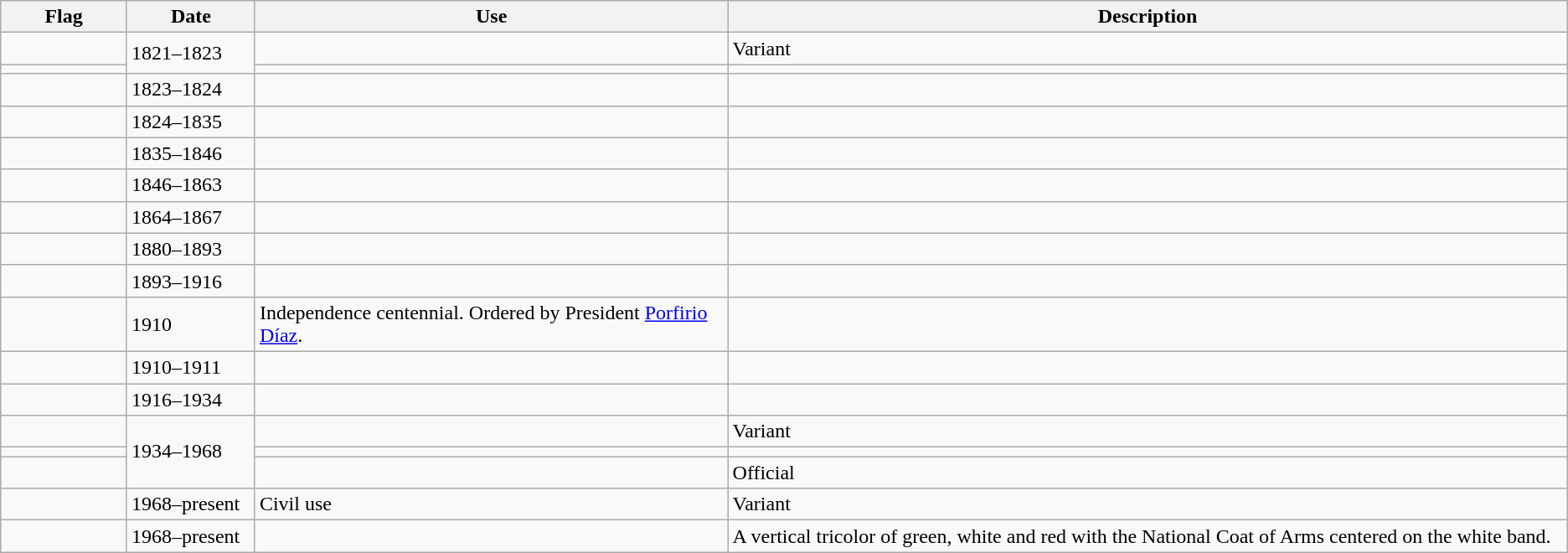<table class="wikitable">
<tr>
<th width="100">Flag</th>
<th width="100">Date</th>
<th width="400">Use</th>
<th width="725">Description</th>
</tr>
<tr>
<td></td>
<td rowspan="2">1821–1823</td>
<td></td>
<td>Variant</td>
</tr>
<tr>
<td></td>
<td></td>
<td></td>
</tr>
<tr>
<td></td>
<td>1823–1824</td>
<td></td>
<td></td>
</tr>
<tr>
<td></td>
<td>1824–1835</td>
<td></td>
<td></td>
</tr>
<tr>
<td></td>
<td>1835–1846</td>
<td></td>
<td></td>
</tr>
<tr>
<td></td>
<td>1846–1863</td>
<td></td>
<td></td>
</tr>
<tr>
<td></td>
<td>1864–1867</td>
<td></td>
<td></td>
</tr>
<tr>
<td></td>
<td>1880–1893</td>
<td></td>
<td></td>
</tr>
<tr>
<td></td>
<td>1893–1916</td>
<td></td>
<td></td>
</tr>
<tr>
<td></td>
<td>1910</td>
<td>Independence centennial. Ordered by President <a href='#'>Porfirio Díaz</a>.</td>
<td></td>
</tr>
<tr>
<td></td>
<td>1910–1911</td>
<td></td>
<td></td>
</tr>
<tr>
<td></td>
<td>1916–1934</td>
<td></td>
<td></td>
</tr>
<tr>
<td></td>
<td rowspan="3">1934–1968</td>
<td></td>
<td>Variant</td>
</tr>
<tr>
<td></td>
<td></td>
<td></td>
</tr>
<tr>
<td></td>
<td></td>
<td>Official</td>
</tr>
<tr>
<td></td>
<td>1968–present</td>
<td>Civil use</td>
<td>Variant</td>
</tr>
<tr>
<td></td>
<td>1968–present</td>
<td></td>
<td>A vertical tricolor of green, white and red with the National Coat of Arms centered on the white band.</td>
</tr>
</table>
